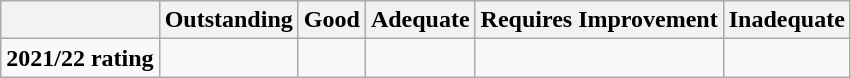<table class="wikitable">
<tr>
<th></th>
<th>Outstanding</th>
<th>Good</th>
<th>Adequate</th>
<th>Requires Improvement</th>
<th>Inadequate</th>
</tr>
<tr style="vertical-align:top;" |>
<td><strong>2021/22 rating</strong></td>
<td></td>
<td></td>
<td></td>
<td></td>
<td></td>
</tr>
</table>
